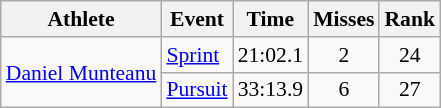<table class="wikitable" style="font-size:90%">
<tr>
<th>Athlete</th>
<th>Event</th>
<th>Time</th>
<th>Misses</th>
<th>Rank</th>
</tr>
<tr align=center>
<td align=left rowspan=2><a href='#'>Daniel Munteanu</a></td>
<td align=left><a href='#'>Sprint</a></td>
<td>21:02.1</td>
<td>2</td>
<td>24</td>
</tr>
<tr align=center>
<td align=left><a href='#'>Pursuit</a></td>
<td>33:13.9</td>
<td>6</td>
<td>27</td>
</tr>
</table>
